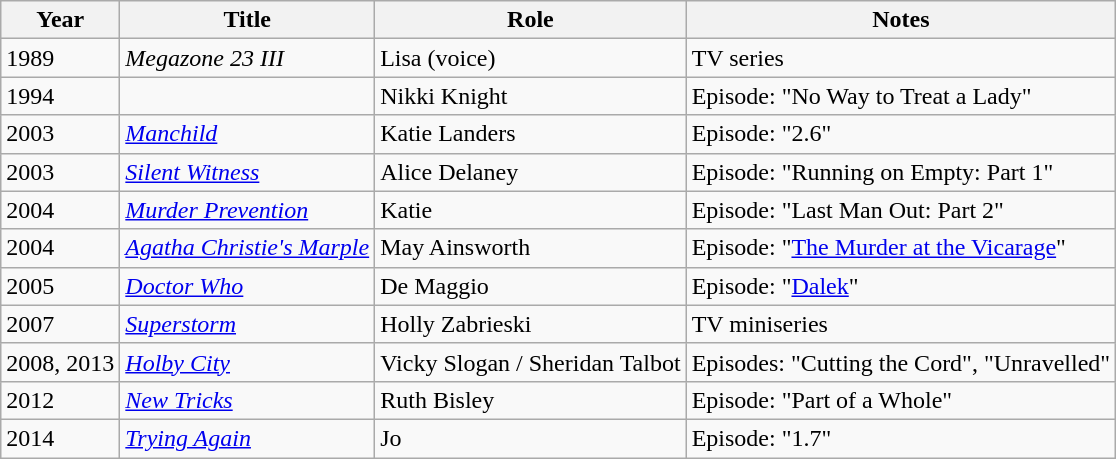<table class="wikitable sortable">
<tr>
<th>Year</th>
<th>Title</th>
<th>Role</th>
<th class="unsortable">Notes</th>
</tr>
<tr>
<td>1989</td>
<td><em>Megazone 23 III</em></td>
<td>Lisa (voice)</td>
<td>TV series</td>
</tr>
<tr>
<td>1994</td>
<td><em></em></td>
<td>Nikki Knight</td>
<td>Episode: "No Way to Treat a Lady"</td>
</tr>
<tr>
<td>2003</td>
<td><em><a href='#'>Manchild</a></em></td>
<td>Katie Landers</td>
<td>Episode: "2.6"</td>
</tr>
<tr>
<td>2003</td>
<td><em><a href='#'>Silent Witness</a></em></td>
<td>Alice Delaney</td>
<td>Episode: "Running on Empty: Part 1"</td>
</tr>
<tr>
<td>2004</td>
<td><em><a href='#'>Murder Prevention</a></em></td>
<td>Katie</td>
<td>Episode: "Last Man Out: Part 2"</td>
</tr>
<tr>
<td>2004</td>
<td><em><a href='#'>Agatha Christie's Marple</a></em></td>
<td>May Ainsworth</td>
<td>Episode: "<a href='#'>The Murder at the Vicarage</a>"</td>
</tr>
<tr>
<td>2005</td>
<td><em><a href='#'>Doctor Who</a></em></td>
<td>De Maggio</td>
<td>Episode: "<a href='#'>Dalek</a>"</td>
</tr>
<tr>
<td>2007</td>
<td><em><a href='#'>Superstorm</a></em></td>
<td>Holly Zabrieski</td>
<td>TV miniseries</td>
</tr>
<tr>
<td>2008, 2013</td>
<td><em><a href='#'>Holby City</a></em></td>
<td>Vicky Slogan / Sheridan Talbot</td>
<td>Episodes: "Cutting the Cord", "Unravelled"</td>
</tr>
<tr>
<td>2012</td>
<td><em><a href='#'>New Tricks</a></em></td>
<td>Ruth Bisley</td>
<td>Episode: "Part of a Whole"</td>
</tr>
<tr>
<td>2014</td>
<td><em><a href='#'>Trying Again</a></em></td>
<td>Jo</td>
<td>Episode: "1.7"</td>
</tr>
</table>
